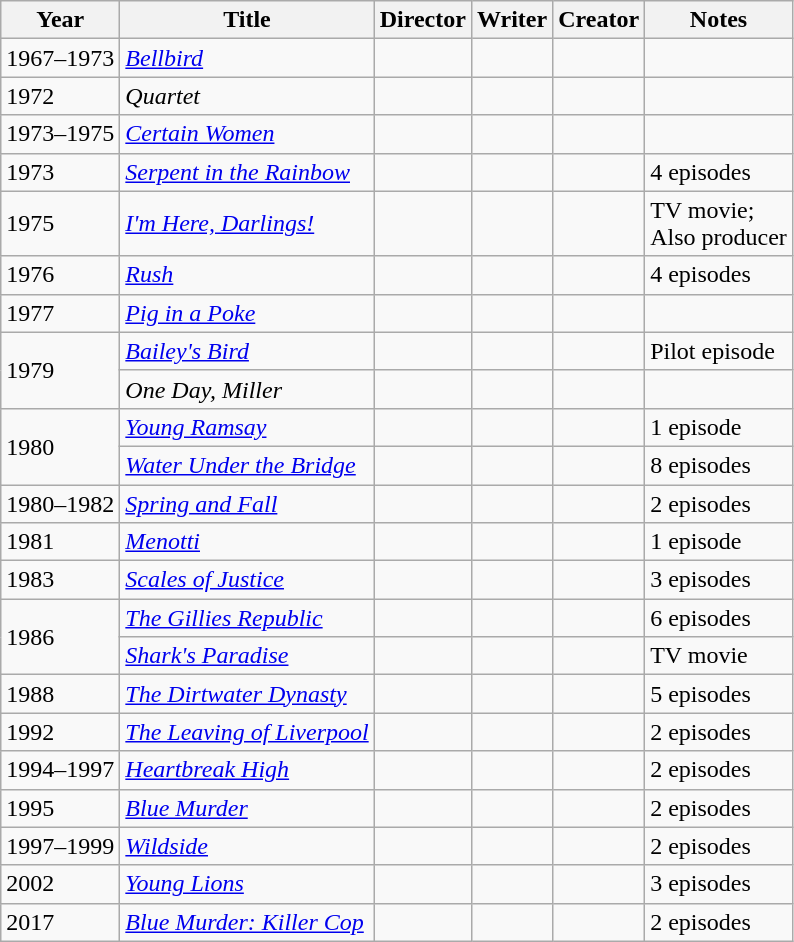<table class="wikitable">
<tr>
<th>Year</th>
<th>Title</th>
<th>Director</th>
<th>Writer</th>
<th>Creator</th>
<th>Notes</th>
</tr>
<tr>
<td>1967–1973</td>
<td><em><a href='#'>Bellbird</a></em></td>
<td></td>
<td></td>
<td></td>
<td></td>
</tr>
<tr>
<td>1972</td>
<td><em>Quartet</em></td>
<td></td>
<td></td>
<td></td>
<td></td>
</tr>
<tr>
<td>1973–1975</td>
<td><em><a href='#'>Certain Women</a></em></td>
<td></td>
<td></td>
<td></td>
<td></td>
</tr>
<tr>
<td>1973</td>
<td><em><a href='#'>Serpent in the Rainbow</a></em></td>
<td></td>
<td></td>
<td></td>
<td>4 episodes</td>
</tr>
<tr>
<td>1975</td>
<td><em><a href='#'>I'm Here, Darlings!</a></em></td>
<td></td>
<td></td>
<td></td>
<td>TV movie;<br>Also producer</td>
</tr>
<tr>
<td>1976</td>
<td><em><a href='#'>Rush</a></em></td>
<td></td>
<td></td>
<td></td>
<td>4 episodes</td>
</tr>
<tr>
<td>1977</td>
<td><em><a href='#'>Pig in a Poke</a></em></td>
<td></td>
<td></td>
<td></td>
<td></td>
</tr>
<tr>
<td rowspan="2">1979</td>
<td><em><a href='#'>Bailey's Bird</a></em></td>
<td></td>
<td></td>
<td></td>
<td>Pilot episode</td>
</tr>
<tr>
<td><em>One Day, Miller</em></td>
<td></td>
<td></td>
<td></td>
<td></td>
</tr>
<tr>
<td rowspan="2">1980</td>
<td><em><a href='#'>Young Ramsay</a></em></td>
<td></td>
<td></td>
<td></td>
<td>1 episode</td>
</tr>
<tr>
<td><em><a href='#'>Water Under the Bridge</a></em></td>
<td></td>
<td></td>
<td></td>
<td>8 episodes</td>
</tr>
<tr>
<td>1980–1982</td>
<td><em><a href='#'>Spring and Fall</a></em></td>
<td></td>
<td></td>
<td></td>
<td>2 episodes</td>
</tr>
<tr>
<td>1981</td>
<td><em><a href='#'>Menotti</a></em></td>
<td></td>
<td></td>
<td></td>
<td>1 episode</td>
</tr>
<tr>
<td>1983</td>
<td><em><a href='#'>Scales of Justice</a></em></td>
<td></td>
<td></td>
<td></td>
<td>3 episodes</td>
</tr>
<tr>
<td rowspan="2">1986</td>
<td><em><a href='#'>The Gillies Republic</a></em></td>
<td></td>
<td></td>
<td></td>
<td>6 episodes</td>
</tr>
<tr>
<td><em><a href='#'>Shark's Paradise</a></em></td>
<td></td>
<td></td>
<td></td>
<td>TV movie</td>
</tr>
<tr>
<td>1988</td>
<td><em><a href='#'>The Dirtwater Dynasty</a></em></td>
<td></td>
<td></td>
<td></td>
<td>5 episodes</td>
</tr>
<tr>
<td>1992</td>
<td><em><a href='#'>The Leaving of Liverpool</a></em></td>
<td></td>
<td></td>
<td></td>
<td>2 episodes</td>
</tr>
<tr>
<td>1994–1997</td>
<td><em><a href='#'>Heartbreak High</a></em></td>
<td></td>
<td></td>
<td></td>
<td>2 episodes</td>
</tr>
<tr>
<td>1995</td>
<td><em><a href='#'>Blue Murder</a></em></td>
<td></td>
<td></td>
<td></td>
<td>2 episodes</td>
</tr>
<tr>
<td>1997–1999</td>
<td><em><a href='#'>Wildside</a></em></td>
<td></td>
<td></td>
<td></td>
<td>2 episodes</td>
</tr>
<tr>
<td>2002</td>
<td><em><a href='#'>Young Lions</a></em></td>
<td></td>
<td></td>
<td></td>
<td>3 episodes</td>
</tr>
<tr>
<td>2017</td>
<td><em><a href='#'>Blue Murder: Killer Cop</a></em></td>
<td></td>
<td></td>
<td></td>
<td>2 episodes</td>
</tr>
</table>
